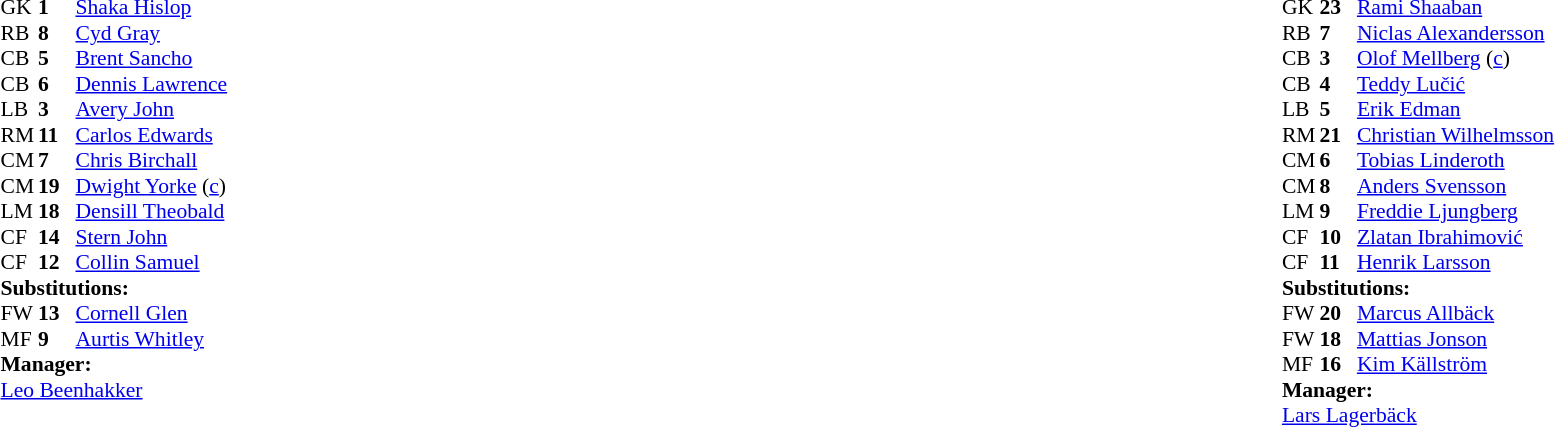<table width="100%">
<tr>
<td valign="top" width="40%"><br><table style="font-size: 90%" cellspacing="0" cellpadding="0">
<tr>
<th width="25"></th>
<th width="25"></th>
</tr>
<tr>
<td>GK</td>
<td><strong>1</strong></td>
<td><a href='#'>Shaka Hislop</a></td>
</tr>
<tr>
<td>RB</td>
<td><strong>8</strong></td>
<td><a href='#'>Cyd Gray</a></td>
</tr>
<tr>
<td>CB</td>
<td><strong>5</strong></td>
<td><a href='#'>Brent Sancho</a></td>
</tr>
<tr>
<td>CB</td>
<td><strong>6</strong></td>
<td><a href='#'>Dennis Lawrence</a></td>
</tr>
<tr>
<td>LB</td>
<td><strong>3</strong></td>
<td><a href='#'>Avery John</a></td>
<td></td>
</tr>
<tr>
<td>RM</td>
<td><strong>11</strong></td>
<td><a href='#'>Carlos Edwards</a></td>
</tr>
<tr>
<td>CM</td>
<td><strong>7</strong></td>
<td><a href='#'>Chris Birchall</a></td>
</tr>
<tr>
<td>CM</td>
<td><strong>19</strong></td>
<td><a href='#'>Dwight Yorke</a> (<a href='#'>c</a>)</td>
<td></td>
</tr>
<tr>
<td>LM</td>
<td><strong>18</strong></td>
<td><a href='#'>Densill Theobald</a></td>
<td></td>
<td></td>
</tr>
<tr>
<td>CF</td>
<td><strong>14</strong></td>
<td><a href='#'>Stern John</a></td>
</tr>
<tr>
<td>CF</td>
<td><strong>12</strong></td>
<td><a href='#'>Collin Samuel</a></td>
<td></td>
<td></td>
</tr>
<tr>
<td colspan=3><strong>Substitutions:</strong></td>
</tr>
<tr>
<td>FW</td>
<td><strong>13</strong></td>
<td><a href='#'>Cornell Glen</a></td>
<td></td>
<td></td>
</tr>
<tr>
<td>MF</td>
<td><strong>9</strong></td>
<td><a href='#'>Aurtis Whitley</a></td>
<td></td>
<td></td>
</tr>
<tr>
<td colspan=3><strong>Manager:</strong></td>
</tr>
<tr>
<td colspan="4"> <a href='#'>Leo Beenhakker</a></td>
</tr>
</table>
</td>
<td valign="top"></td>
<td valign="top" width="50%"><br><table style="font-size: 90%" cellspacing="0" cellpadding="0" align=center>
<tr>
<th width="25"></th>
<th width="25"></th>
</tr>
<tr>
<td>GK</td>
<td><strong>23</strong></td>
<td><a href='#'>Rami Shaaban</a></td>
</tr>
<tr>
<td>RB</td>
<td><strong>7</strong></td>
<td><a href='#'>Niclas Alexandersson</a></td>
</tr>
<tr>
<td>CB</td>
<td><strong>3</strong></td>
<td><a href='#'>Olof Mellberg</a> (<a href='#'>c</a>)</td>
</tr>
<tr>
<td>CB</td>
<td><strong>4</strong></td>
<td><a href='#'>Teddy Lučić</a></td>
</tr>
<tr>
<td>LB</td>
<td><strong>5</strong></td>
<td><a href='#'>Erik Edman</a></td>
</tr>
<tr>
<td>RM</td>
<td><strong>21</strong></td>
<td><a href='#'>Christian Wilhelmsson</a></td>
<td></td>
<td></td>
</tr>
<tr>
<td>CM</td>
<td><strong>6</strong></td>
<td><a href='#'>Tobias Linderoth</a></td>
<td></td>
<td></td>
</tr>
<tr>
<td>CM</td>
<td><strong>8</strong></td>
<td><a href='#'>Anders Svensson</a></td>
<td></td>
<td></td>
</tr>
<tr>
<td>LM</td>
<td><strong>9</strong></td>
<td><a href='#'>Freddie Ljungberg</a></td>
</tr>
<tr>
<td>CF</td>
<td><strong>10</strong></td>
<td><a href='#'>Zlatan Ibrahimović</a></td>
</tr>
<tr>
<td>CF</td>
<td><strong>11</strong></td>
<td><a href='#'>Henrik Larsson</a></td>
<td></td>
</tr>
<tr>
<td colspan=3><strong>Substitutions:</strong></td>
</tr>
<tr>
<td>FW</td>
<td><strong>20</strong></td>
<td><a href='#'>Marcus Allbäck</a></td>
<td></td>
<td></td>
</tr>
<tr>
<td>FW</td>
<td><strong>18</strong></td>
<td><a href='#'>Mattias Jonson</a></td>
<td></td>
<td></td>
</tr>
<tr>
<td>MF</td>
<td><strong>16</strong></td>
<td><a href='#'>Kim Källström</a></td>
<td></td>
<td></td>
</tr>
<tr>
<td colspan=3><strong>Manager:</strong></td>
</tr>
<tr>
<td colspan="4"><a href='#'>Lars Lagerbäck</a></td>
</tr>
</table>
</td>
</tr>
</table>
